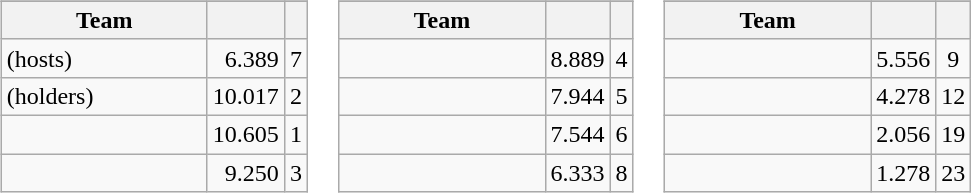<table>
<tr valign=top>
<td><br><table class="wikitable">
<tr>
</tr>
<tr>
<th width=130>Team</th>
<th></th>
<th></th>
</tr>
<tr>
<td> (hosts)</td>
<td align=right>6.389</td>
<td align=center>7</td>
</tr>
<tr>
<td> (holders)</td>
<td align=right>10.017</td>
<td align=center>2</td>
</tr>
<tr>
<td></td>
<td align=right>10.605</td>
<td align=center>1</td>
</tr>
<tr>
<td></td>
<td align=right>9.250</td>
<td align=center>3</td>
</tr>
</table>
</td>
<td><br><table class="wikitable">
<tr>
</tr>
<tr>
<th width=130>Team</th>
<th></th>
<th></th>
</tr>
<tr>
<td></td>
<td align=right>8.889</td>
<td align=center>4</td>
</tr>
<tr>
<td></td>
<td align=right>7.944</td>
<td align=center>5</td>
</tr>
<tr>
<td></td>
<td align=right>7.544</td>
<td align=center>6</td>
</tr>
<tr>
<td></td>
<td align=right>6.333</td>
<td align=center>8</td>
</tr>
</table>
</td>
<td><br><table class="wikitable">
<tr>
</tr>
<tr>
<th width=130>Team</th>
<th></th>
<th></th>
</tr>
<tr>
<td></td>
<td align=right>5.556</td>
<td align=center>9</td>
</tr>
<tr>
<td></td>
<td align=right>4.278</td>
<td align=center>12</td>
</tr>
<tr>
<td></td>
<td align=right>2.056</td>
<td align=center>19</td>
</tr>
<tr>
<td></td>
<td align=right>1.278</td>
<td align=center>23</td>
</tr>
</table>
</td>
</tr>
</table>
